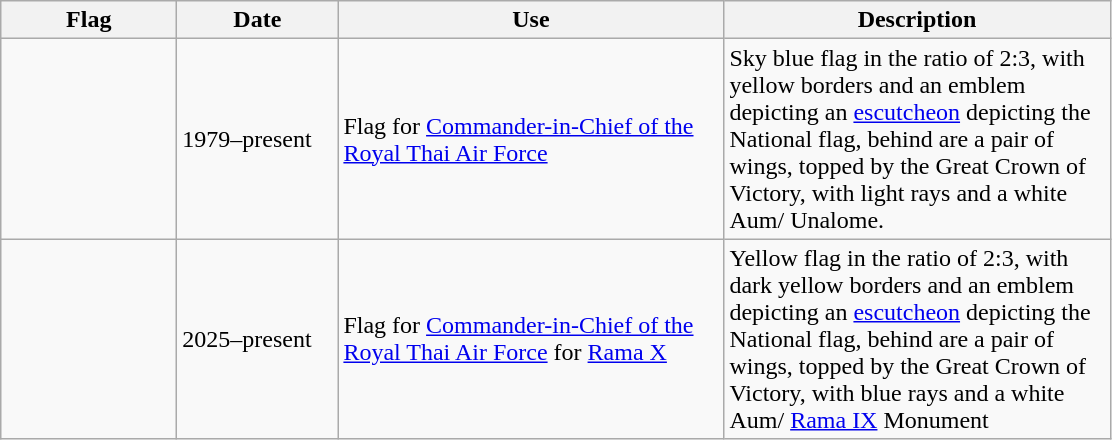<table class="wikitable">
<tr>
<th width="110">Flag</th>
<th width="100">Date</th>
<th width="250">Use</th>
<th width="250">Description</th>
</tr>
<tr>
<td></td>
<td>1979–present</td>
<td>Flag for <a href='#'>Commander-in-Chief of the Royal Thai Air Force</a></td>
<td>Sky blue flag in the ratio of 2:3, with yellow borders and an emblem depicting an <a href='#'>escutcheon</a> depicting the National flag, behind are a pair of wings, topped by the Great Crown of Victory, with light rays and a white Aum/ Unalome.</td>
</tr>
<tr>
<td></td>
<td>2025–present</td>
<td>Flag for <a href='#'>Commander-in-Chief of the Royal Thai Air Force</a> for <a href='#'>Rama X</a></td>
<td>Yellow flag in the ratio of 2:3, with dark yellow borders and an emblem depicting an <a href='#'>escutcheon</a> depicting the National flag, behind are a pair of wings, topped by the Great Crown of Victory, with blue rays and a white Aum/ <a href='#'>Rama IX</a> Monument</td>
</tr>
</table>
